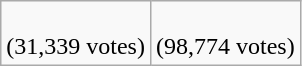<table class=wikitable>
<tr>
<td style="vertical-align:top;" width="50%"><br>
<strong></strong> (31,339 votes)</td>
<td style="vertical-align:top;" width="50%"><br>
<strong></strong> (98,774 votes)</td>
</tr>
</table>
